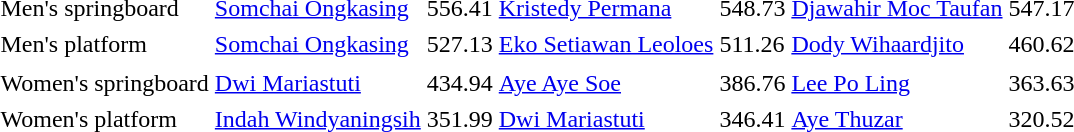<table>
<tr>
<td>Men's springboard</td>
<td> <a href='#'>Somchai Ongkasing</a></td>
<td>556.41</td>
<td> <a href='#'>Kristedy Permana</a></td>
<td>548.73</td>
<td> <a href='#'>Djawahir Moc Taufan</a></td>
<td>547.17</td>
</tr>
<tr>
</tr>
<tr>
<td>Men's platform</td>
<td> <a href='#'>Somchai Ongkasing</a></td>
<td>527.13</td>
<td> <a href='#'>Eko Setiawan Leoloes</a></td>
<td>511.26</td>
<td> <a href='#'>Dody Wihaardjito</a></td>
<td>460.62</td>
</tr>
<tr>
<td></td>
<td></td>
<td></td>
</tr>
<tr>
<td>Women's springboard</td>
<td> <a href='#'>Dwi Mariastuti</a></td>
<td>434.94</td>
<td> <a href='#'>Aye Aye Soe</a></td>
<td>386.76</td>
<td> <a href='#'>Lee Po Ling</a></td>
<td>363.63</td>
</tr>
<tr>
</tr>
<tr>
<td>Women's platform</td>
<td> <a href='#'>Indah Windyaningsih</a></td>
<td>351.99</td>
<td> <a href='#'>Dwi Mariastuti</a></td>
<td>346.41</td>
<td> <a href='#'>Aye Thuzar</a></td>
<td>320.52</td>
</tr>
<tr>
</tr>
</table>
